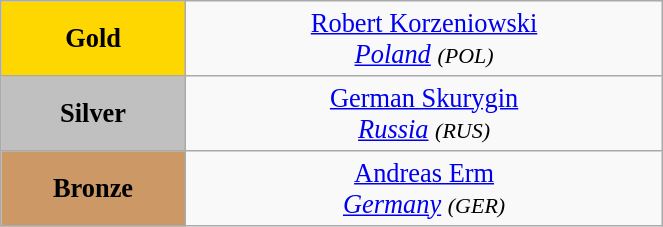<table class="wikitable" style=" text-align:center; font-size:110%;" width="35%">
<tr>
<td bgcolor="gold"><strong>Gold</strong></td>
<td> <a href='#'>Robert Korzeniowski</a><br><em><a href='#'>Poland</a> <small>(POL)</small></em></td>
</tr>
<tr>
<td bgcolor="silver"><strong>Silver</strong></td>
<td> <a href='#'>German Skurygin</a><br><em><a href='#'>Russia</a> <small>(RUS)</small></em></td>
</tr>
<tr>
<td bgcolor="CC9966"><strong>Bronze</strong></td>
<td> <a href='#'>Andreas Erm</a><br><em><a href='#'>Germany</a> <small>(GER)</small></em></td>
</tr>
</table>
